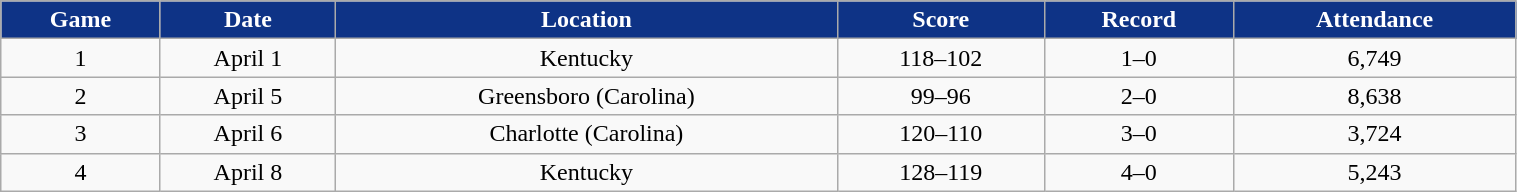<table class="wikitable" style="width:80%;">
<tr style="text-align:center; background:#0E3386; color:#FFFFFF;">
<td><strong>Game</strong></td>
<td><strong>Date</strong></td>
<td><strong>Location</strong></td>
<td><strong>Score</strong></td>
<td><strong>Record</strong></td>
<td><strong>Attendance</strong></td>
</tr>
<tr style="text-align:center;" bgcolor="">
<td>1</td>
<td>April 1</td>
<td>Kentucky</td>
<td>118–102</td>
<td>1–0</td>
<td>6,749</td>
</tr>
<tr style="text-align:center;" bgcolor="">
<td>2</td>
<td>April 5</td>
<td>Greensboro (Carolina)</td>
<td>99–96</td>
<td>2–0</td>
<td>8,638</td>
</tr>
<tr style="text-align:center;" bgcolor="">
<td>3</td>
<td>April 6</td>
<td>Charlotte (Carolina)</td>
<td>120–110</td>
<td>3–0</td>
<td>3,724</td>
</tr>
<tr style="text-align:center;" bgcolor="">
<td>4</td>
<td>April 8</td>
<td>Kentucky</td>
<td>128–119</td>
<td>4–0</td>
<td>5,243</td>
</tr>
</table>
